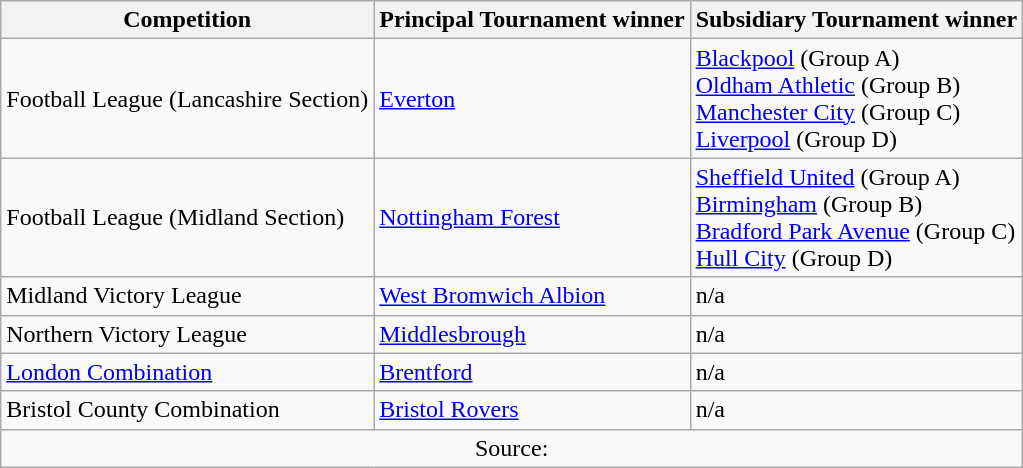<table class="wikitable">
<tr>
<th>Competition</th>
<th>Principal Tournament winner</th>
<th>Subsidiary Tournament winner</th>
</tr>
<tr>
<td>Football League (Lancashire Section)</td>
<td><a href='#'>Everton</a></td>
<td><a href='#'>Blackpool</a> (Group A)<br><a href='#'>Oldham Athletic</a> (Group B)<br><a href='#'>Manchester City</a> (Group C)<br><a href='#'>Liverpool</a> (Group D)</td>
</tr>
<tr>
<td>Football League (Midland Section)</td>
<td><a href='#'>Nottingham Forest</a></td>
<td><a href='#'>Sheffield United</a> (Group A)<br><a href='#'>Birmingham</a> (Group B)<br><a href='#'>Bradford Park Avenue</a> (Group C)<br><a href='#'>Hull City</a> (Group D)</td>
</tr>
<tr>
<td>Midland Victory League</td>
<td><a href='#'>West Bromwich Albion</a></td>
<td>n/a</td>
</tr>
<tr>
<td>Northern Victory League</td>
<td><a href='#'>Middlesbrough</a></td>
<td>n/a</td>
</tr>
<tr>
<td><a href='#'>London Combination</a></td>
<td><a href='#'>Brentford</a></td>
<td>n/a</td>
</tr>
<tr>
<td>Bristol County Combination</td>
<td><a href='#'>Bristol Rovers</a></td>
<td>n/a</td>
</tr>
<tr>
<td colspan="3" style="text-align:center">Source:</td>
</tr>
</table>
